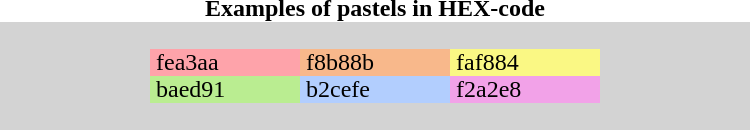<table border="0" cellpadding="0" cellspacing="0">
<tr>
<th colspan="5">Examples of pastels in HEX-code</th>
</tr>
<tr>
<td width="100px" style="background-color:lightgrey;"> </td>
<td width="100px" style="background-color:lightgrey;"> </td>
<td width="100px" style="background-color:lightgrey;"> </td>
<td width="100px" style="background-color:lightgrey;"> </td>
<td width="100px" style="background-color:lightgrey;"> </td>
</tr>
<tr>
<td width="100px" style="background-color:lightgrey;"> </td>
<td width="100px" style="background-color:#fea3aa;"> fea3aa </td>
<td width="100px" style="background-color:#f8b88b;"> f8b88b </td>
<td width="100px" style="background-color:#faf884;"> faf884 </td>
<td width="100px" style="background-color:lightgrey;"> </td>
</tr>
<tr>
<td width="100px" style="background-color:lightgrey;"> </td>
<td style="background-color:#baed91;"> baed91 </td>
<td style="background-color:#b2cefe;"> b2cefe </td>
<td style="background-color:#f2a2e8;"> f2a2e8 </td>
<td width="100px" style="background-color:lightgrey;"> </td>
</tr>
<tr>
<td width="100px" style="background-color:lightgrey;"> </td>
<td width="100px" style="background-color:lightgrey;"> </td>
<td width="100px" style="background-color:lightgrey;"> </td>
<td width="100px" style="background-color:lightgrey;"> </td>
<td width="100px" style="background-color:lightgrey;"> </td>
</tr>
</table>
